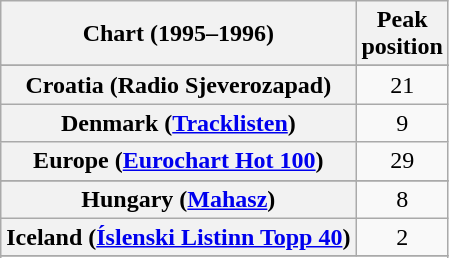<table class="wikitable sortable plainrowheaders" style="text-align:center">
<tr>
<th>Chart (1995–1996)</th>
<th>Peak<br>position</th>
</tr>
<tr>
</tr>
<tr>
</tr>
<tr>
<th scope="row">Croatia (Radio Sjeverozapad)</th>
<td>21</td>
</tr>
<tr>
<th scope="row">Denmark (<a href='#'>Tracklisten</a>)</th>
<td>9</td>
</tr>
<tr>
<th scope="row">Europe (<a href='#'>Eurochart Hot 100</a>)</th>
<td>29</td>
</tr>
<tr>
</tr>
<tr>
</tr>
<tr>
<th scope="row">Hungary (<a href='#'>Mahasz</a>)</th>
<td>8</td>
</tr>
<tr>
<th scope="row">Iceland (<a href='#'>Íslenski Listinn Topp 40</a>)</th>
<td>2</td>
</tr>
<tr>
</tr>
<tr>
</tr>
<tr>
</tr>
<tr>
</tr>
</table>
